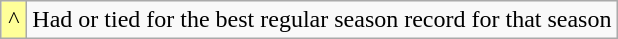<table class="wikitable">
<tr>
<td bgcolor=#FFFF99 align=center width=10px>^</td>
<td>Had or tied for the best regular season record for that season</td>
</tr>
</table>
